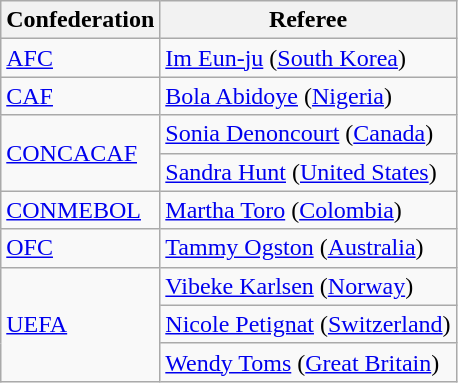<table class="wikitable">
<tr>
<th>Confederation</th>
<th>Referee</th>
</tr>
<tr>
<td><a href='#'>AFC</a></td>
<td><a href='#'>Im Eun-ju</a> (<a href='#'>South Korea</a>)</td>
</tr>
<tr>
<td><a href='#'>CAF</a></td>
<td><a href='#'>Bola Abidoye</a> (<a href='#'>Nigeria</a>)</td>
</tr>
<tr>
<td rowspan="2"><a href='#'>CONCACAF</a></td>
<td><a href='#'>Sonia Denoncourt</a> (<a href='#'>Canada</a>)</td>
</tr>
<tr>
<td><a href='#'>Sandra Hunt</a> (<a href='#'>United States</a>)</td>
</tr>
<tr>
<td><a href='#'>CONMEBOL</a></td>
<td><a href='#'>Martha Toro</a> (<a href='#'>Colombia</a>)</td>
</tr>
<tr>
<td><a href='#'>OFC</a></td>
<td><a href='#'>Tammy Ogston</a> (<a href='#'>Australia</a>)</td>
</tr>
<tr>
<td rowspan="3"><a href='#'>UEFA</a></td>
<td><a href='#'>Vibeke Karlsen</a> (<a href='#'>Norway</a>)</td>
</tr>
<tr>
<td><a href='#'>Nicole Petignat</a> (<a href='#'>Switzerland</a>)</td>
</tr>
<tr>
<td><a href='#'>Wendy Toms</a> (<a href='#'>Great Britain</a>)</td>
</tr>
</table>
